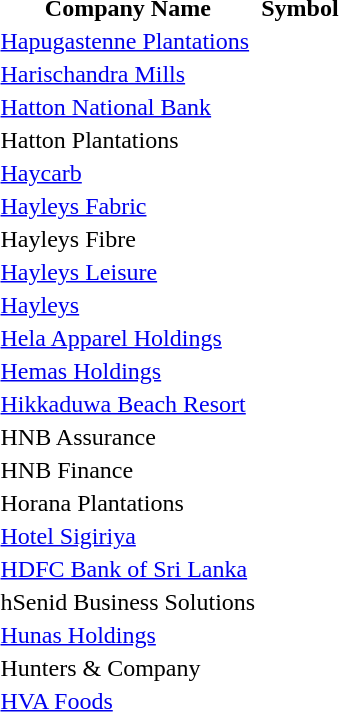<table style="background:transparent;">
<tr>
<th>Company Name</th>
<th>Symbol</th>
</tr>
<tr>
<td><a href='#'>Hapugastenne Plantations</a></td>
<td></td>
</tr>
<tr>
<td><a href='#'>Harischandra Mills</a></td>
<td></td>
</tr>
<tr>
<td><a href='#'>Hatton National Bank</a></td>
<td></td>
</tr>
<tr>
<td>Hatton Plantations</td>
<td></td>
</tr>
<tr>
<td><a href='#'>Haycarb</a></td>
<td></td>
</tr>
<tr>
<td><a href='#'>Hayleys Fabric</a></td>
<td></td>
</tr>
<tr>
<td>Hayleys Fibre</td>
<td></td>
</tr>
<tr>
<td><a href='#'>Hayleys Leisure</a></td>
<td></td>
</tr>
<tr>
<td><a href='#'>Hayleys</a></td>
<td></td>
</tr>
<tr>
<td><a href='#'>Hela Apparel Holdings</a></td>
<td></td>
</tr>
<tr>
<td><a href='#'>Hemas Holdings</a></td>
<td></td>
</tr>
<tr>
<td><a href='#'>Hikkaduwa Beach Resort</a></td>
<td></td>
</tr>
<tr>
<td>HNB Assurance</td>
<td></td>
</tr>
<tr>
<td>HNB Finance</td>
<td></td>
</tr>
<tr>
<td>Horana Plantations</td>
<td></td>
</tr>
<tr>
<td><a href='#'>Hotel Sigiriya</a></td>
<td></td>
</tr>
<tr>
<td><a href='#'>HDFC Bank of Sri Lanka</a></td>
<td></td>
</tr>
<tr>
<td>hSenid Business Solutions</td>
<td></td>
</tr>
<tr>
<td><a href='#'>Hunas Holdings</a></td>
<td></td>
</tr>
<tr>
<td>Hunters & Company</td>
<td></td>
</tr>
<tr>
<td><a href='#'>HVA Foods</a></td>
<td></td>
</tr>
</table>
